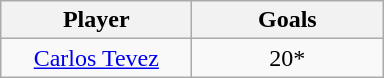<table class="wikitable">
<tr>
<th width="120">Player</th>
<th width="120">Goals</th>
</tr>
<tr>
<td align="center"> <a href='#'>Carlos Tevez</a></td>
<td align="center">20*</td>
</tr>
</table>
